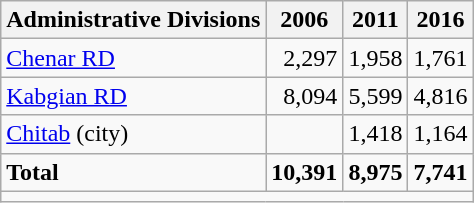<table class="wikitable">
<tr>
<th>Administrative Divisions</th>
<th>2006</th>
<th>2011</th>
<th>2016</th>
</tr>
<tr>
<td><a href='#'>Chenar RD</a></td>
<td style="text-align: right;">2,297</td>
<td style="text-align: right;">1,958</td>
<td style="text-align: right;">1,761</td>
</tr>
<tr>
<td><a href='#'>Kabgian RD</a></td>
<td style="text-align: right;">8,094</td>
<td style="text-align: right;">5,599</td>
<td style="text-align: right;">4,816</td>
</tr>
<tr>
<td><a href='#'>Chitab</a> (city)</td>
<td style="text-align: right;"></td>
<td style="text-align: right;">1,418</td>
<td style="text-align: right;">1,164</td>
</tr>
<tr>
<td><strong>Total</strong></td>
<td style="text-align: right;"><strong>10,391</strong></td>
<td style="text-align: right;"><strong>8,975</strong></td>
<td style="text-align: right;"><strong>7,741</strong></td>
</tr>
<tr>
<td colspan=4></td>
</tr>
</table>
